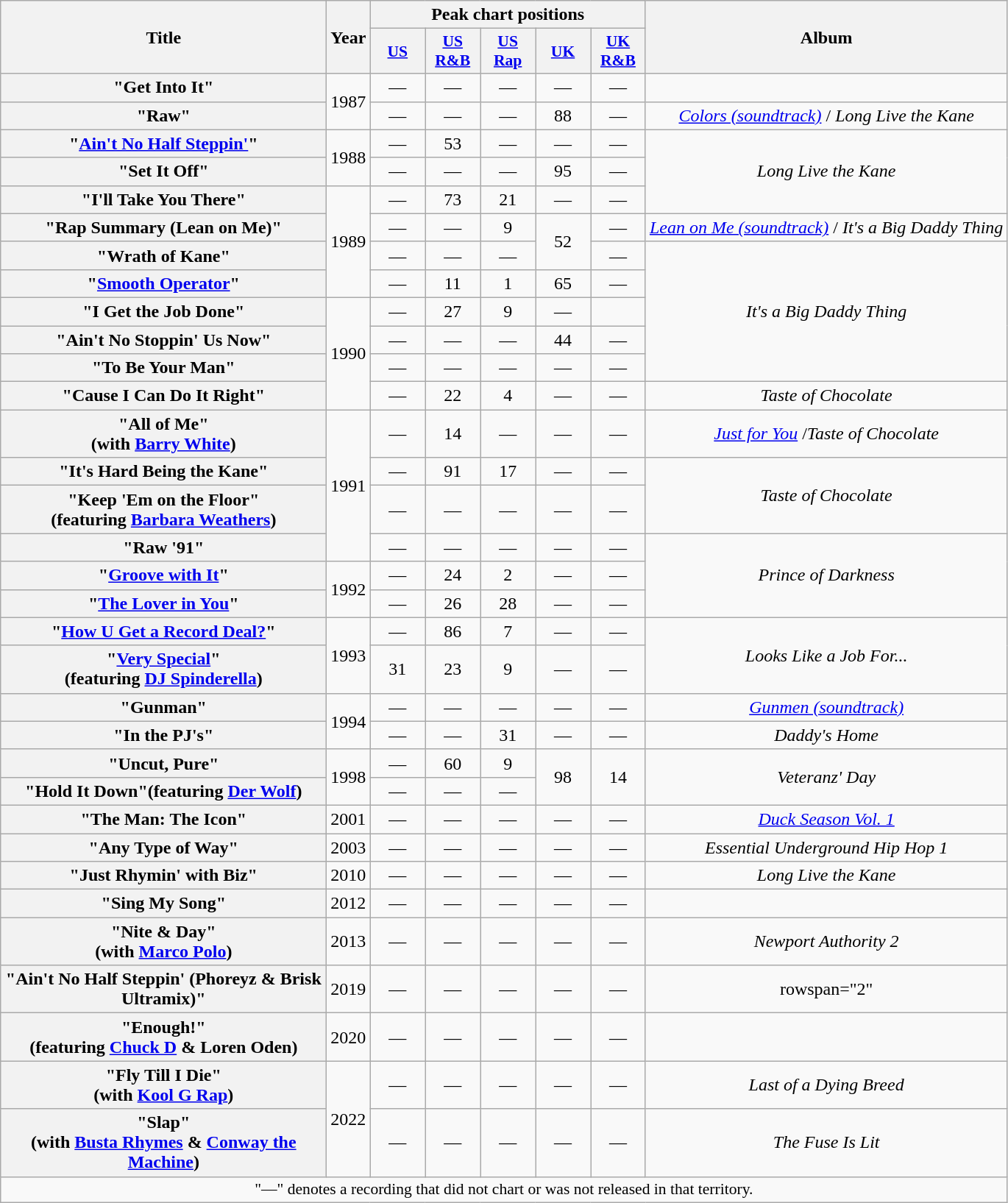<table class="wikitable plainrowheaders" style="text-align:center;" border="1">
<tr>
<th scope="col" rowspan="2" style="width:18em;">Title</th>
<th scope="col" rowspan="2">Year</th>
<th scope="col" colspan="5">Peak chart positions</th>
<th scope="col" rowspan="2">Album</th>
</tr>
<tr>
<th scope="col" style="width:3em;font-size:90%;"><a href='#'>US</a><br></th>
<th scope="col" style="width:3em;font-size:90%;"><a href='#'>US R&B</a><br></th>
<th scope="col" style="width:3em;font-size:90%;"><a href='#'>US<br>Rap</a><br></th>
<th scope="col" style="width:3em;font-size:90%;"><a href='#'>UK</a><br></th>
<th scope="col" style="width:3em;font-size:90%;"><a href='#'>UK R&B</a><br></th>
</tr>
<tr>
<th scope="row">"Get Into It"</th>
<td rowspan="2">1987</td>
<td>—</td>
<td>—</td>
<td>—</td>
<td>—</td>
<td>—</td>
<td></td>
</tr>
<tr>
<th scope="row">"Raw"</th>
<td>—</td>
<td>—</td>
<td>—</td>
<td>88</td>
<td>—</td>
<td><em><a href='#'>Colors (soundtrack)</a></em> / <em>Long Live the Kane</em></td>
</tr>
<tr>
<th scope="row">"<a href='#'>Ain't No Half Steppin'</a>"</th>
<td align="center" rowspan="2">1988</td>
<td>—</td>
<td>53</td>
<td>—</td>
<td>—</td>
<td>—</td>
<td align="center" rowspan="3"><em>Long Live the Kane</em></td>
</tr>
<tr>
<th scope="row">"Set It Off"</th>
<td>—</td>
<td>—</td>
<td>—</td>
<td>95</td>
<td>—</td>
</tr>
<tr>
<th scope="row">"I'll Take You There"</th>
<td align="center" rowspan="4">1989</td>
<td>—</td>
<td>73</td>
<td>21</td>
<td>—</td>
<td>—</td>
</tr>
<tr>
<th scope="row">"Rap Summary (Lean on Me)"</th>
<td>—</td>
<td>—</td>
<td>9</td>
<td rowspan="2">52</td>
<td>—</td>
<td align="center"><em><a href='#'>Lean on Me (soundtrack)</a></em> / <em>It's a Big Daddy Thing</em></td>
</tr>
<tr>
<th scope="row">"Wrath of Kane"</th>
<td>—</td>
<td>—</td>
<td>—</td>
<td>—</td>
<td align="center" rowspan="5"><em>It's a Big Daddy Thing</em></td>
</tr>
<tr>
<th scope="row">"<a href='#'>Smooth Operator</a>"</th>
<td>—</td>
<td>11</td>
<td>1</td>
<td>65</td>
<td>—</td>
</tr>
<tr>
<th scope="row">"I Get the Job Done"</th>
<td align="center" rowspan="4">1990</td>
<td>—</td>
<td>27</td>
<td>9</td>
<td>—</td>
</tr>
<tr>
<th scope="row">"Ain't No Stoppin' Us Now"</th>
<td>—</td>
<td>—</td>
<td>—</td>
<td>44</td>
<td>—</td>
</tr>
<tr>
<th scope="row">"To Be Your Man"</th>
<td>—</td>
<td>—</td>
<td>—</td>
<td>—</td>
<td>—</td>
</tr>
<tr>
<th scope="row">"Cause I Can Do It Right"</th>
<td>—</td>
<td>22</td>
<td>4</td>
<td>—</td>
<td>—</td>
<td><em>Taste of Chocolate</em></td>
</tr>
<tr>
<th scope="row">"All of Me"<br><span>(with <a href='#'>Barry White</a>)</span></th>
<td align="center" rowspan="4">1991</td>
<td>—</td>
<td>14</td>
<td>—</td>
<td>—</td>
<td>—</td>
<td><em><a href='#'>Just for You</a></em> /<em>Taste of Chocolate</em></td>
</tr>
<tr>
<th scope="row">"It's Hard Being the Kane"</th>
<td>—</td>
<td>91</td>
<td>17</td>
<td>—</td>
<td>—</td>
<td align="center" rowspan="2"><em>Taste of Chocolate</em></td>
</tr>
<tr>
<th scope="row">"Keep 'Em on the Floor" <br><span>(featuring <a href='#'>Barbara Weathers</a>)</span></th>
<td>—</td>
<td>—</td>
<td>—</td>
<td>—</td>
<td>—</td>
</tr>
<tr>
<th scope="row">"Raw '91"</th>
<td>—</td>
<td>—</td>
<td>—</td>
<td>—</td>
<td>—</td>
<td align="center" rowspan="3"><em>Prince of Darkness</em></td>
</tr>
<tr>
<th scope="row">"<a href='#'>Groove with It</a>"</th>
<td align="center" rowspan="2">1992</td>
<td>—</td>
<td>24</td>
<td>2</td>
<td>—</td>
<td>—</td>
</tr>
<tr>
<th scope="row">"<a href='#'>The Lover in You</a>"</th>
<td>—</td>
<td>26</td>
<td>28</td>
<td>—</td>
<td>—</td>
</tr>
<tr>
<th scope="row">"<a href='#'>How U Get a Record Deal?</a>"</th>
<td align="center" rowspan="2">1993</td>
<td>—</td>
<td>86</td>
<td>7</td>
<td>—</td>
<td>—</td>
<td align="center" rowspan="2"><em>Looks Like a Job For...</em></td>
</tr>
<tr>
<th scope="row">"<a href='#'>Very Special</a>"<br><span>(featuring <a href='#'>DJ Spinderella</a>)</span></th>
<td>31</td>
<td>23</td>
<td>9</td>
<td>—</td>
<td>—</td>
</tr>
<tr>
<th scope="row">"Gunman"</th>
<td align="center" rowspan="2">1994</td>
<td>—</td>
<td>—</td>
<td>—</td>
<td>—</td>
<td>—</td>
<td align="center"><em><a href='#'>Gunmen (soundtrack)</a></em></td>
</tr>
<tr>
<th scope="row">"In the PJ's"</th>
<td>—</td>
<td>—</td>
<td>31</td>
<td>—</td>
<td>—</td>
<td align="center"><em>Daddy's Home</em></td>
</tr>
<tr>
<th scope="row">"Uncut, Pure"</th>
<td rowspan="2">1998</td>
<td>—</td>
<td>60</td>
<td>9</td>
<td rowspan="2">98</td>
<td rowspan="2">14</td>
<td rowspan="2" align="center"><em>Veteranz' Day</em></td>
</tr>
<tr>
<th scope="row">"Hold It Down"<span>(featuring <a href='#'>Der Wolf</a>)</span></th>
<td>—</td>
<td>—</td>
<td>—</td>
</tr>
<tr>
<th scope="row">"The Man: The Icon"</th>
<td>2001</td>
<td>—</td>
<td>—</td>
<td>—</td>
<td>—</td>
<td>—</td>
<td><em><a href='#'>Duck Season Vol. 1</a></em></td>
</tr>
<tr>
<th scope="row">"Any Type of Way"</th>
<td>2003</td>
<td>—</td>
<td>—</td>
<td>—</td>
<td>—</td>
<td>—</td>
<td><em>Essential Underground Hip Hop 1</em></td>
</tr>
<tr>
<th scope="row">"Just Rhymin' with Biz"</th>
<td>2010</td>
<td>—</td>
<td>—</td>
<td>—</td>
<td>—</td>
<td>—</td>
<td><em>Long Live the Kane</em></td>
</tr>
<tr>
<th scope="row">"Sing My Song"</th>
<td>2012</td>
<td>—</td>
<td>—</td>
<td>—</td>
<td>—</td>
<td>—</td>
<td></td>
</tr>
<tr>
<th scope="row">"Nite & Day"<br><span>(with <a href='#'>Marco Polo</a>)</span></th>
<td>2013</td>
<td>—</td>
<td>—</td>
<td>—</td>
<td>—</td>
<td>—</td>
<td align="center"><em>Newport Authority 2</em></td>
</tr>
<tr>
<th scope="row">"Ain't No Half Steppin' (Phoreyz & Brisk Ultramix)"</th>
<td>2019</td>
<td>—</td>
<td>—</td>
<td>—</td>
<td>—</td>
<td>—</td>
<td>rowspan="2" </td>
</tr>
<tr>
<th scope="row">"Enough!"<br><span>(featuring <a href='#'>Chuck D</a> & Loren Oden)</span></th>
<td>2020</td>
<td>—</td>
<td>—</td>
<td>—</td>
<td>—</td>
<td>—</td>
</tr>
<tr>
<th scope="row">"Fly Till I Die"<br><span>(with <a href='#'>Kool G Rap</a>)</span></th>
<td align="center" rowspan="2">2022</td>
<td>—</td>
<td>—</td>
<td>—</td>
<td>—</td>
<td>—</td>
<td><em>Last of a Dying Breed</em></td>
</tr>
<tr>
<th scope="row">"Slap"<br><span>(with <a href='#'>Busta Rhymes</a> & <a href='#'>Conway the Machine</a>)</span></th>
<td>—</td>
<td>—</td>
<td>—</td>
<td>—</td>
<td>—</td>
<td><em>The Fuse Is Lit</em></td>
</tr>
<tr>
<td colspan="8" style="font-size:90%">"—" denotes a recording that did not chart or was not released in that territory.</td>
</tr>
</table>
